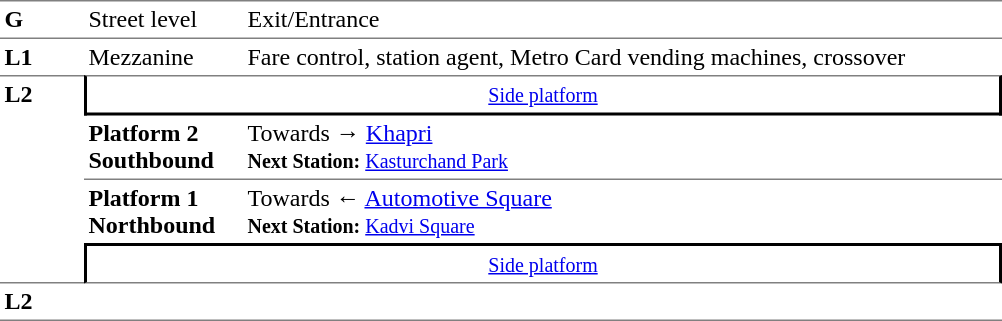<table table border=0 cellspacing=0 cellpadding=3>
<tr>
<td style="border-bottom:solid 1px gray;border-top:solid 1px gray;" width=50 valign=top><strong>G</strong></td>
<td style="border-top:solid 1px gray;border-bottom:solid 1px gray;" width=100 valign=top>Street level</td>
<td style="border-top:solid 1px gray;border-bottom:solid 1px gray;" width=500 valign=top>Exit/Entrance</td>
</tr>
<tr>
<td valign=top><strong>L1</strong></td>
<td valign=top>Mezzanine</td>
<td valign=top>Fare control, station agent, Metro Card vending machines, crossover<br></td>
</tr>
<tr>
<td style="border-top:solid 1px gray;border-bottom:solid 1px gray;" width=50 rowspan=4 valign=top><strong>L2</strong></td>
<td style="border-top:solid 1px gray;border-right:solid 2px black;border-left:solid 2px black;border-bottom:solid 2px black;text-align:center;" colspan=2><small><a href='#'>Side platform</a></small></td>
</tr>
<tr>
<td style="border-bottom:solid 1px gray;" width=100><span><strong>Platform 2</strong><br><strong>Southbound</strong></span></td>
<td style="border-bottom:solid 1px gray;" width=500>Towards → <a href='#'>Khapri</a><br><small><strong>Next Station:</strong> <a href='#'>Kasturchand Park</a></small></td>
</tr>
<tr>
<td><span><strong>Platform 1</strong><br><strong>Northbound</strong></span></td>
<td>Towards ← <a href='#'>Automotive Square</a><br><small><strong>Next Station:</strong> <a href='#'>Kadvi Square</a></small></td>
</tr>
<tr>
<td style="border-top:solid 2px black;border-right:solid 2px black;border-left:solid 2px black;border-bottom:solid 1px gray;" colspan=2  align=center><small><a href='#'>Side platform</a></small></td>
</tr>
<tr>
<td style="border-bottom:solid 1px gray;" width=50 rowspan=2 valign=top><strong>L2</strong></td>
<td style="border-bottom:solid 1px gray;" width=100></td>
<td style="border-bottom:solid 1px gray;" width=500></td>
</tr>
<tr>
</tr>
</table>
